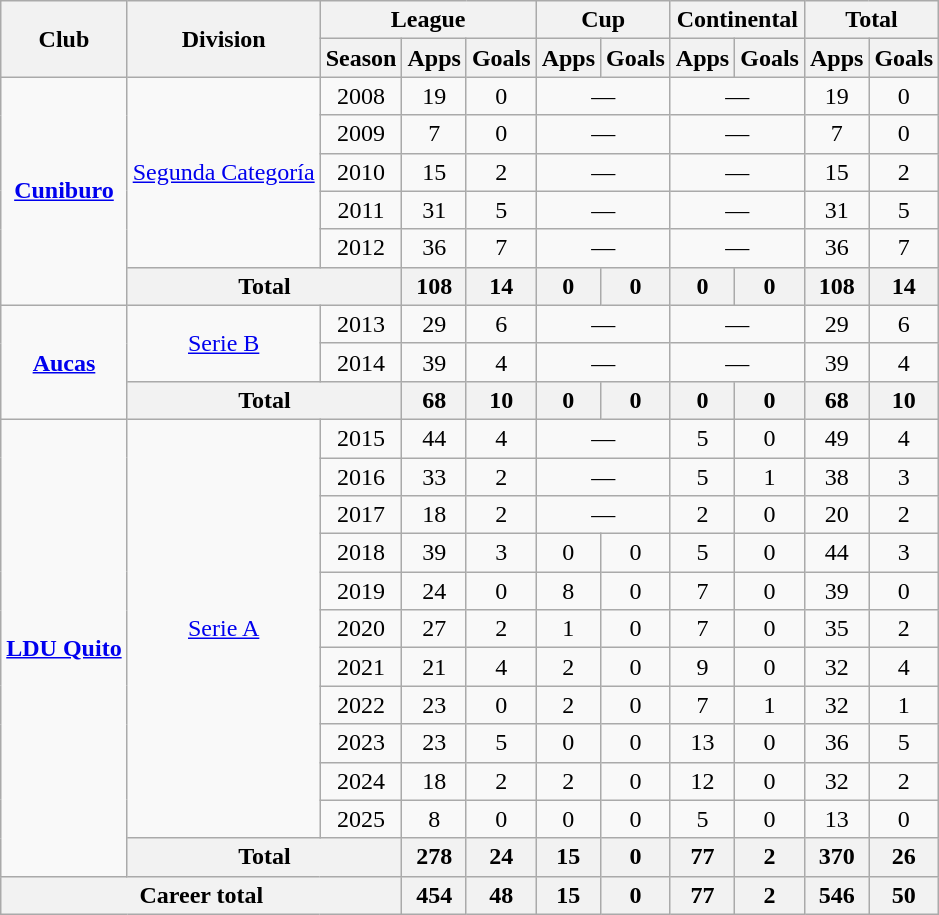<table class="wikitable" style="text-align:center">
<tr>
<th rowspan="2">Club</th>
<th rowspan="2">Division</th>
<th colspan="3">League</th>
<th colspan="2">Cup</th>
<th colspan="2">Continental</th>
<th colspan="2">Total</th>
</tr>
<tr>
<th>Season</th>
<th>Apps</th>
<th>Goals</th>
<th>Apps</th>
<th>Goals</th>
<th>Apps</th>
<th>Goals</th>
<th>Apps</th>
<th>Goals</th>
</tr>
<tr>
<td rowspan="6"><strong><a href='#'>Cuniburo</a></strong></td>
<td rowspan="5"><a href='#'>Segunda Categoría</a></td>
<td>2008</td>
<td>19</td>
<td>0</td>
<td colspan="2">—</td>
<td colspan="2">—</td>
<td>19</td>
<td>0</td>
</tr>
<tr>
<td>2009</td>
<td>7</td>
<td>0</td>
<td colspan="2">—</td>
<td colspan="2">—</td>
<td>7</td>
<td>0</td>
</tr>
<tr>
<td>2010</td>
<td>15</td>
<td>2</td>
<td colspan="2">—</td>
<td colspan="2">—</td>
<td>15</td>
<td>2</td>
</tr>
<tr>
<td>2011</td>
<td>31</td>
<td>5</td>
<td colspan="2">—</td>
<td colspan="2">—</td>
<td>31</td>
<td>5</td>
</tr>
<tr>
<td>2012</td>
<td>36</td>
<td>7</td>
<td colspan="2">—</td>
<td colspan="2">—</td>
<td>36</td>
<td>7</td>
</tr>
<tr>
<th colspan="2">Total</th>
<th>108</th>
<th>14</th>
<th>0</th>
<th>0</th>
<th>0</th>
<th>0</th>
<th>108</th>
<th>14</th>
</tr>
<tr>
<td rowspan="3"><strong><a href='#'>Aucas</a></strong></td>
<td rowspan="2"><a href='#'>Serie B</a></td>
<td>2013</td>
<td>29</td>
<td>6</td>
<td colspan="2">—</td>
<td colspan="2">—</td>
<td>29</td>
<td>6</td>
</tr>
<tr>
<td>2014</td>
<td>39</td>
<td>4</td>
<td colspan="2">—</td>
<td colspan="2">—</td>
<td>39</td>
<td>4</td>
</tr>
<tr>
<th colspan="2">Total</th>
<th>68</th>
<th>10</th>
<th>0</th>
<th>0</th>
<th>0</th>
<th>0</th>
<th>68</th>
<th>10</th>
</tr>
<tr>
<td rowspan="12"><strong><a href='#'>LDU Quito</a></strong></td>
<td rowspan="11"><a href='#'>Serie A</a></td>
<td>2015</td>
<td>44</td>
<td>4</td>
<td colspan="2">—</td>
<td>5</td>
<td>0</td>
<td>49</td>
<td>4</td>
</tr>
<tr>
<td>2016</td>
<td>33</td>
<td>2</td>
<td colspan="2">—</td>
<td>5</td>
<td>1</td>
<td>38</td>
<td>3</td>
</tr>
<tr>
<td>2017</td>
<td>18</td>
<td>2</td>
<td colspan="2">—</td>
<td>2</td>
<td>0</td>
<td>20</td>
<td>2</td>
</tr>
<tr>
<td>2018</td>
<td>39</td>
<td>3</td>
<td>0</td>
<td>0</td>
<td>5</td>
<td>0</td>
<td>44</td>
<td>3</td>
</tr>
<tr>
<td>2019</td>
<td>24</td>
<td>0</td>
<td>8</td>
<td>0</td>
<td>7</td>
<td>0</td>
<td>39</td>
<td>0</td>
</tr>
<tr>
<td>2020</td>
<td>27</td>
<td>2</td>
<td>1</td>
<td>0</td>
<td>7</td>
<td>0</td>
<td>35</td>
<td>2</td>
</tr>
<tr>
<td>2021</td>
<td>21</td>
<td>4</td>
<td>2</td>
<td>0</td>
<td>9</td>
<td>0</td>
<td>32</td>
<td>4</td>
</tr>
<tr>
<td>2022</td>
<td>23</td>
<td>0</td>
<td>2</td>
<td>0</td>
<td>7</td>
<td>1</td>
<td>32</td>
<td>1</td>
</tr>
<tr>
<td>2023</td>
<td>23</td>
<td>5</td>
<td>0</td>
<td>0</td>
<td>13</td>
<td>0</td>
<td>36</td>
<td>5</td>
</tr>
<tr>
<td>2024</td>
<td>18</td>
<td>2</td>
<td>2</td>
<td>0</td>
<td>12</td>
<td>0</td>
<td>32</td>
<td>2</td>
</tr>
<tr>
<td>2025</td>
<td>8</td>
<td>0</td>
<td>0</td>
<td>0</td>
<td>5</td>
<td>0</td>
<td>13</td>
<td>0</td>
</tr>
<tr>
<th colspan="2">Total</th>
<th>278</th>
<th>24</th>
<th>15</th>
<th>0</th>
<th>77</th>
<th>2</th>
<th>370</th>
<th>26</th>
</tr>
<tr>
<th colspan="3">Career total</th>
<th>454</th>
<th>48</th>
<th>15</th>
<th>0</th>
<th>77</th>
<th>2</th>
<th>546</th>
<th>50</th>
</tr>
</table>
